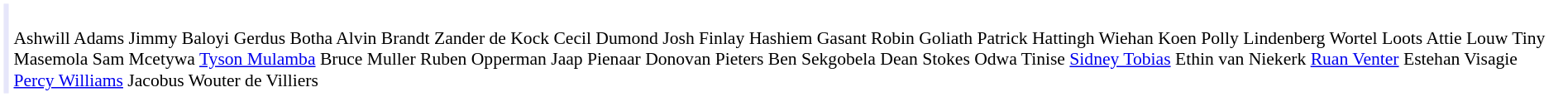<table cellpadding="2" style="border: 1px solid white; font-size:90%;">
<tr>
<td style="text-align:right;" bgcolor="lavender"></td>
<td style="text-align:left;"><br>Ashwill Adams Jimmy Baloyi Gerdus Botha Alvin Brandt Zander de Kock Cecil Dumond Josh Finlay Hashiem Gasant Robin Goliath Patrick Hattingh Wiehan Koen Polly Lindenberg Wortel Loots Attie Louw Tiny Masemola Sam Mcetywa <a href='#'>Tyson Mulamba</a> Bruce Muller Ruben Opperman Jaap Pienaar Donovan Pieters Ben Sekgobela Dean Stokes Odwa Tinise <a href='#'>Sidney Tobias</a> Ethin van Niekerk <a href='#'>Ruan Venter</a> Estehan Visagie <a href='#'>Percy Williams</a> Jacobus Wouter de Villiers</td>
</tr>
</table>
